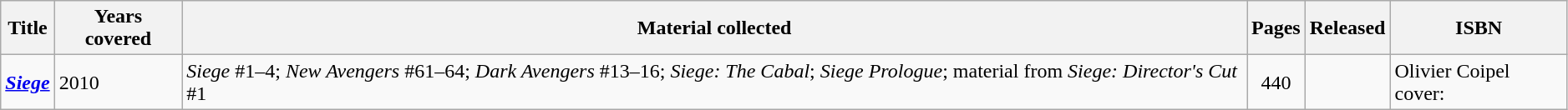<table class="wikitable sortable" width=99%>
<tr>
<th>Title</th>
<th>Years covered</th>
<th class="unsortable">Material collected</th>
<th>Pages</th>
<th>Released</th>
<th class="unsortable">ISBN</th>
</tr>
<tr>
<td><strong><em><a href='#'>Siege</a></em></strong></td>
<td>2010</td>
<td><em>Siege</em> #1–4; <em>New Avengers</em> #61–64; <em>Dark Avengers</em> #13–16; <em>Siege: The Cabal</em>; <em>Siege Prologue</em>; material from <em>Siege: Director's Cut</em> #1</td>
<td style="text-align: center;">440</td>
<td></td>
<td>Olivier Coipel cover: </td>
</tr>
</table>
